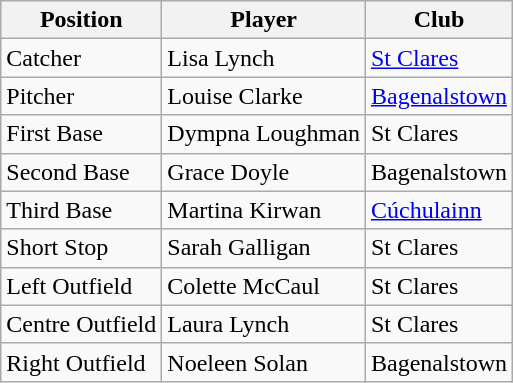<table class="wikitable">
<tr>
<th>Position</th>
<th>Player</th>
<th>Club</th>
</tr>
<tr>
<td>Catcher</td>
<td>Lisa Lynch</td>
<td><a href='#'>St Clares</a></td>
</tr>
<tr>
<td>Pitcher</td>
<td>Louise Clarke</td>
<td><a href='#'>Bagenalstown</a></td>
</tr>
<tr>
<td>First Base</td>
<td>Dympna Loughman</td>
<td>St Clares</td>
</tr>
<tr>
<td>Second Base</td>
<td>Grace Doyle</td>
<td>Bagenalstown</td>
</tr>
<tr>
<td>Third Base</td>
<td>Martina Kirwan</td>
<td><a href='#'>Cúchulainn</a></td>
</tr>
<tr>
<td>Short Stop</td>
<td>Sarah Galligan</td>
<td>St Clares</td>
</tr>
<tr>
<td>Left Outfield</td>
<td>Colette McCaul</td>
<td>St Clares</td>
</tr>
<tr>
<td>Centre Outfield</td>
<td>Laura Lynch</td>
<td>St Clares</td>
</tr>
<tr>
<td>Right Outfield</td>
<td>Noeleen Solan</td>
<td>Bagenalstown</td>
</tr>
</table>
